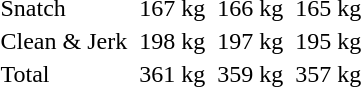<table>
<tr>
<td>Snatch</td>
<td></td>
<td>167 kg</td>
<td></td>
<td>166 kg</td>
<td></td>
<td>165 kg</td>
</tr>
<tr>
<td>Clean & Jerk</td>
<td></td>
<td>198 kg</td>
<td></td>
<td>197 kg</td>
<td></td>
<td>195 kg</td>
</tr>
<tr>
<td>Total</td>
<td></td>
<td>361 kg</td>
<td></td>
<td>359 kg</td>
<td></td>
<td>357 kg</td>
</tr>
</table>
